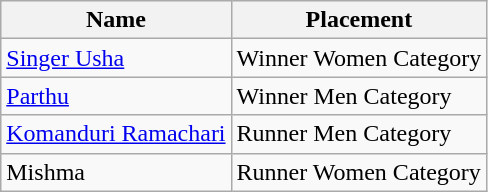<table class="wikitable sortable">
<tr>
<th>Name</th>
<th>Placement</th>
</tr>
<tr>
<td><a href='#'>Singer Usha</a></td>
<td>Winner Women Category</td>
</tr>
<tr>
<td><a href='#'>Parthu</a></td>
<td>Winner Men Category</td>
</tr>
<tr>
<td><a href='#'>Komanduri Ramachari</a></td>
<td>Runner Men Category</td>
</tr>
<tr>
<td>Mishma</td>
<td>Runner Women Category</td>
</tr>
</table>
